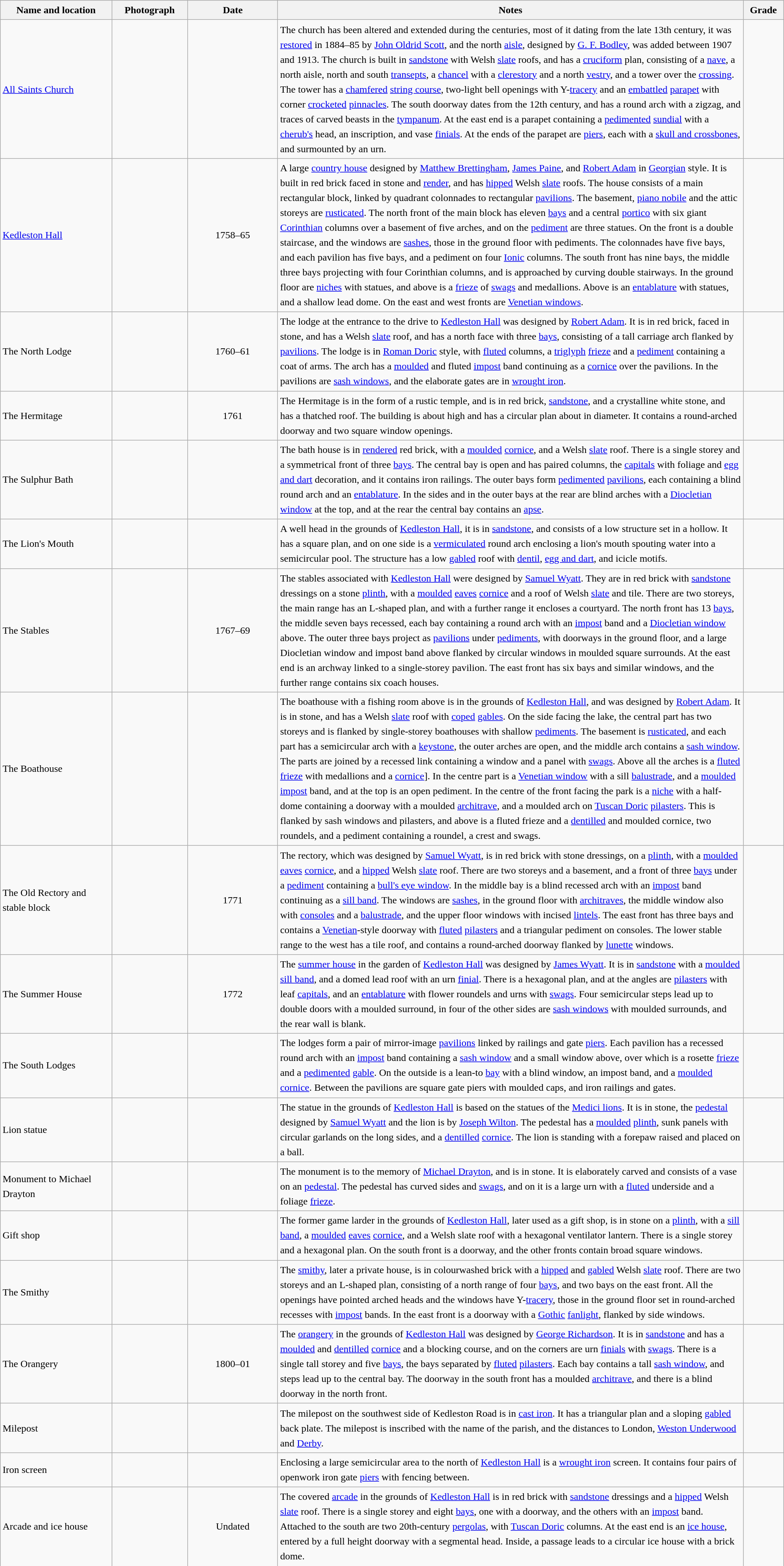<table class="wikitable sortable plainrowheaders" style="width:100%; border:0; text-align:left; line-height:150%;">
<tr>
<th scope="col"  style="width:150px">Name and location</th>
<th scope="col"  style="width:100px" class="unsortable">Photograph</th>
<th scope="col"  style="width:120px">Date</th>
<th scope="col"  style="width:650px" class="unsortable">Notes</th>
<th scope="col"  style="width:50px">Grade</th>
</tr>
<tr>
<td><a href='#'>All Saints Church</a><br><small></small></td>
<td></td>
<td align="center"></td>
<td>The church has been altered and extended during the centuries, most of it dating from the late 13th century, it was <a href='#'>restored</a> in 1884–85 by <a href='#'>John Oldrid Scott</a>, and the north <a href='#'>aisle</a>, designed by <a href='#'>G. F. Bodley</a>, was added between 1907 and 1913.  The church is built in <a href='#'>sandstone</a> with Welsh <a href='#'>slate</a> roofs, and has a <a href='#'>cruciform</a> plan, consisting of a <a href='#'>nave</a>, a north aisle, north and south <a href='#'>transepts</a>, a <a href='#'>chancel</a> with a <a href='#'>clerestory</a> and a north <a href='#'>vestry</a>, and a tower over the <a href='#'>crossing</a>.  The tower has a <a href='#'>chamfered</a> <a href='#'>string course</a>, two-light bell openings with Y-<a href='#'>tracery</a> and an <a href='#'>embattled</a> <a href='#'>parapet</a> with corner <a href='#'>crocketed</a> <a href='#'>pinnacles</a>.  The south doorway dates from the 12th century, and has a round arch with a zigzag, and traces of carved beasts in the <a href='#'>tympanum</a>.  At the east end is a parapet containing a <a href='#'>pedimented</a> <a href='#'>sundial</a> with a <a href='#'>cherub's</a> head, an inscription, and vase <a href='#'>finials</a>.  At the ends of the parapet are <a href='#'>piers</a>, each with a <a href='#'>skull and crossbones</a>, and surmounted by an urn.</td>
<td align="center" ></td>
</tr>
<tr>
<td><a href='#'>Kedleston Hall</a><br><small></small></td>
<td></td>
<td align="center">1758–65</td>
<td>A large <a href='#'>country house</a> designed by <a href='#'>Matthew Brettingham</a>, <a href='#'>James Paine</a>, and <a href='#'>Robert Adam</a> in <a href='#'>Georgian</a> style.  It is built in red brick faced in stone and <a href='#'>render</a>, and has <a href='#'>hipped</a> Welsh <a href='#'>slate</a> roofs.  The house consists of a main rectangular block, linked by quadrant colonnades to rectangular <a href='#'>pavilions</a>.  The basement, <a href='#'>piano nobile</a> and the attic storeys are <a href='#'>rusticated</a>.  The north front of the main block has eleven <a href='#'>bays</a> and a central <a href='#'>portico</a> with six giant <a href='#'>Corinthian</a> columns over a basement of five arches, and on the <a href='#'>pediment</a> are three statues.  On the front is a double staircase, and the windows are <a href='#'>sashes</a>, those in the ground floor with pediments.  The colonnades have five bays, and each pavilion has five bays, and a pediment on four <a href='#'>Ionic</a> columns.  The south front has nine bays, the middle three bays projecting with four Corinthian columns, and is approached by curving double stairways.  In the ground floor are <a href='#'>niches</a> with statues, and above is a <a href='#'>frieze</a> of <a href='#'>swags</a> and medallions.  Above is an <a href='#'>entablature</a> with statues, and a shallow lead dome.  On the east and west fronts are <a href='#'>Venetian windows</a>.</td>
<td align="center" ></td>
</tr>
<tr>
<td>The North Lodge<br><small></small></td>
<td></td>
<td align="center">1760–61</td>
<td>The lodge at the entrance to the drive to <a href='#'>Kedleston Hall</a> was designed by <a href='#'>Robert Adam</a>.  It is in red brick, faced in stone, and has a Welsh <a href='#'>slate</a> roof, and has a north face with three <a href='#'>bays</a>, consisting of a tall carriage arch flanked by <a href='#'>pavilions</a>.  The lodge is in <a href='#'>Roman Doric</a> style, with <a href='#'>fluted</a> columns, a <a href='#'>triglyph</a> <a href='#'>frieze</a> and a <a href='#'>pediment</a> containing a coat of arms. The arch has a <a href='#'>moulded</a> and fluted <a href='#'>impost</a> band continuing as a <a href='#'>cornice</a> over the pavilions.  In the pavilions are <a href='#'>sash windows</a>, and the elaborate gates are in <a href='#'>wrought iron</a>.</td>
<td align="center" ></td>
</tr>
<tr>
<td>The Hermitage<br><small></small></td>
<td></td>
<td align="center">1761</td>
<td>The Hermitage is in the form of a rustic temple, and is in red brick, <a href='#'>sandstone</a>, and a crystalline white stone, and has a thatched roof.  The building is about  high and has a circular plan about  in diameter.  It contains a round-arched doorway and two square window openings.</td>
<td align="center" ></td>
</tr>
<tr>
<td>The Sulphur Bath<br><small></small></td>
<td></td>
<td align="center"></td>
<td>The bath house is in <a href='#'>rendered</a> red brick, with a <a href='#'>moulded</a> <a href='#'>cornice</a>, and a Welsh <a href='#'>slate</a> roof.  There is a single storey and a symmetrical front of three <a href='#'>bays</a>. The central bay is open and has paired columns, the <a href='#'>capitals</a> with foliage and <a href='#'>egg and dart</a> decoration, and it contains iron railings.  The outer bays form <a href='#'>pedimented</a> <a href='#'>pavilions</a>, each containing a blind round arch and an <a href='#'>entablature</a>.  In the sides and in the outer bays at the rear are blind arches with a <a href='#'>Diocletian window</a> at the top, and at the rear the central bay contains an <a href='#'>apse</a>.</td>
<td align="center" ></td>
</tr>
<tr>
<td>The Lion's Mouth<br><small></small></td>
<td></td>
<td align="center"></td>
<td>A well head in the grounds of <a href='#'>Kedleston Hall</a>, it is in <a href='#'>sandstone</a>, and consists of a low structure set in a hollow.  It has a square plan, and on one side is a <a href='#'>vermiculated</a> round arch enclosing a lion's mouth spouting water into a semicircular pool. The structure has a low <a href='#'>gabled</a> roof with  <a href='#'>dentil</a>, <a href='#'>egg and dart</a>, and icicle motifs.</td>
<td align="center" ></td>
</tr>
<tr>
<td>The Stables<br><small></small></td>
<td></td>
<td align="center">1767–69</td>
<td>The stables associated with <a href='#'>Kedleston Hall</a> were designed by <a href='#'>Samuel Wyatt</a>.  They are in red brick with <a href='#'>sandstone</a> dressings on a stone <a href='#'>plinth</a>, with a <a href='#'>moulded</a> <a href='#'>eaves</a> <a href='#'>cornice</a> and a roof of Welsh <a href='#'>slate</a> and tile.  There are two storeys, the main range has an L-shaped plan, and with a further range it encloses a courtyard.  The north front has 13 <a href='#'>bays</a>, the middle seven bays recessed, each bay containing a round arch with an <a href='#'>impost</a> band and a <a href='#'>Diocletian window</a> above.  The outer three bays project as <a href='#'>pavilions</a> under <a href='#'>pediments</a>, with doorways in the ground floor, and a large Diocletian window and impost band above flanked by circular windows in moulded square surrounds.  At the east end is an archway linked to a single-storey pavilion.  The east front has six bays and similar windows, and the further range contains six coach houses.</td>
<td align="center" ></td>
</tr>
<tr>
<td>The Boathouse<br><small></small></td>
<td></td>
<td align="center"></td>
<td>The boathouse with a fishing room above is in the grounds of <a href='#'>Kedleston Hall</a>, and was designed by <a href='#'>Robert Adam</a>.  It is in stone, and has a Welsh <a href='#'>slate</a> roof with <a href='#'>coped</a> <a href='#'>gables</a>.  On the side facing the lake, the central part has two storeys and is flanked by single-storey boathouses with shallow <a href='#'>pediments</a>.  The basement is <a href='#'>rusticated</a>, and each part has a semicircular arch with a <a href='#'>keystone</a>, the outer arches are open, and the middle arch contains a <a href='#'>sash window</a>.  The parts are joined by a recessed link containing a window and a panel with <a href='#'>swags</a>.  Above all the arches is a <a href='#'>fluted</a> <a href='#'>frieze</a> with medallions and a <a href='#'>cornice</a>].  In the centre part is a <a href='#'>Venetian window</a> with a sill <a href='#'>balustrade</a>, and a <a href='#'>moulded</a> <a href='#'>impost</a> band, and at the top is an open pediment.  In the centre of the front facing the park is a <a href='#'>niche</a> with a half-dome containing a doorway with a moulded <a href='#'>architrave</a>, and a moulded arch on <a href='#'>Tuscan Doric</a> <a href='#'>pilasters</a>.  This is flanked by sash windows and pilasters, and above is a fluted frieze and a <a href='#'>dentilled</a> and moulded cornice, two roundels, and a pediment containing a roundel, a crest and swags.</td>
<td align="center" ></td>
</tr>
<tr>
<td>The Old Rectory and stable block<br><small></small></td>
<td></td>
<td align="center">1771</td>
<td>The rectory, which was designed by <a href='#'>Samuel Wyatt</a>, is in red brick with stone dressings, on a <a href='#'>plinth</a>, with a <a href='#'>moulded</a> <a href='#'>eaves</a> <a href='#'>cornice</a>, and a <a href='#'>hipped</a> Welsh <a href='#'>slate</a> roof.  There are two storeys and a basement, and a front of three <a href='#'>bays</a> under a <a href='#'>pediment</a> containing a <a href='#'>bull's eye window</a>.  In the middle bay is a blind recessed arch with an <a href='#'>impost</a> band continuing as a <a href='#'>sill band</a>.  The windows are <a href='#'>sashes</a>, in the ground floor with <a href='#'>architraves</a>, the middle window also with <a href='#'>consoles</a> and a <a href='#'>balustrade</a>, and the upper floor windows with incised <a href='#'>lintels</a>.  The east front has three bays and contains a <a href='#'>Venetian</a>-style doorway with <a href='#'>fluted</a> <a href='#'>pilasters</a> and a triangular pediment on consoles.  The lower stable range to the west has a tile roof, and contains a round-arched doorway flanked by <a href='#'>lunette</a> windows.</td>
<td align="center" ></td>
</tr>
<tr>
<td>The Summer House<br><small></small></td>
<td></td>
<td align="center">1772</td>
<td>The <a href='#'>summer house</a> in the garden of <a href='#'>Kedleston Hall</a> was designed by <a href='#'>James Wyatt</a>.  It is in <a href='#'>sandstone</a> with a <a href='#'>moulded</a> <a href='#'>sill band</a>, and a domed lead roof with an urn <a href='#'>finial</a>.  There is a hexagonal plan, and at the angles are <a href='#'>pilasters</a> with leaf <a href='#'>capitals</a>, and an <a href='#'>entablature</a> with flower roundels and urns with <a href='#'>swags</a>.  Four semicircular steps lead up to double doors with a moulded surround, in four of the other sides are <a href='#'>sash windows</a> with moulded surrounds, and the rear wall is blank.</td>
<td align="center" ></td>
</tr>
<tr>
<td>The South Lodges<br><small></small></td>
<td></td>
<td align="center"></td>
<td>The lodges form a pair of mirror-image <a href='#'>pavilions</a> linked by railings and gate <a href='#'>piers</a>.  Each pavilion has a recessed round arch with an <a href='#'>impost</a> band containing a <a href='#'>sash window</a> and a small window above, over which is a rosette <a href='#'>frieze</a> and a <a href='#'>pedimented</a> <a href='#'>gable</a>.  On the outside is a lean-to <a href='#'>bay</a> with a blind window, an impost band, and a <a href='#'>moulded</a> <a href='#'>cornice</a>.  Between the pavilions are square gate piers with moulded caps, and iron railings and gates.</td>
<td align="center" ></td>
</tr>
<tr>
<td>Lion statue<br><small></small></td>
<td></td>
<td align="center"></td>
<td>The statue in the grounds of <a href='#'>Kedleston Hall</a> is based on the statues of the <a href='#'>Medici lions</a>.  It is in stone, the <a href='#'>pedestal</a> designed by <a href='#'>Samuel Wyatt</a> and the lion is by <a href='#'>Joseph Wilton</a>.  The pedestal has a <a href='#'>moulded</a> <a href='#'>plinth</a>, sunk panels with circular garlands on the long sides, and a <a href='#'>dentilled</a> <a href='#'>cornice</a>.  The lion is standing with a forepaw raised and placed on a ball.</td>
<td align="center" ></td>
</tr>
<tr>
<td>Monument to Michael Drayton<br><small></small></td>
<td></td>
<td align="center"></td>
<td>The monument is to the memory of <a href='#'>Michael Drayton</a>, and is in stone.  It is elaborately carved and consists of a vase on an <a href='#'>pedestal</a>.  The pedestal has curved sides and <a href='#'>swags</a>, and on it is a large urn with a <a href='#'>fluted</a> underside and a foliage <a href='#'>frieze</a>.</td>
<td align="center" ></td>
</tr>
<tr>
<td>Gift shop<br><small></small></td>
<td></td>
<td align="center"></td>
<td>The former game larder in the grounds of <a href='#'>Kedleston Hall</a>, later used as a gift shop, is in stone on a <a href='#'>plinth</a>, with a <a href='#'>sill band</a>, a <a href='#'>moulded</a> <a href='#'>eaves</a> <a href='#'>cornice</a>, and a Welsh slate roof with a hexagonal ventilator lantern.  There is a single storey and a hexagonal plan.  On the south front is a doorway, and the other fronts contain broad square windows.</td>
<td align="center" ></td>
</tr>
<tr>
<td>The Smithy<br><small></small></td>
<td></td>
<td align="center"></td>
<td>The <a href='#'>smithy</a>, later a private house, is in colourwashed brick with a <a href='#'>hipped</a> and <a href='#'>gabled</a> Welsh <a href='#'>slate</a> roof.  There are two storeys and an L-shaped plan, consisting of a north range of four <a href='#'>bays</a>, and two bays on the east front.  All the openings have pointed arched heads and the windows have Y-<a href='#'>tracery</a>, those in the ground floor set in round-arched recesses with <a href='#'>impost</a> bands.  In the east front is a doorway with a <a href='#'>Gothic</a> <a href='#'>fanlight</a>, flanked by side windows.</td>
<td align="center" ></td>
</tr>
<tr>
<td>The Orangery<br><small></small></td>
<td></td>
<td align="center">1800–01</td>
<td>The <a href='#'>orangery</a> in the grounds of <a href='#'>Kedleston Hall</a> was designed by <a href='#'>George Richardson</a>.  It is in <a href='#'>sandstone</a> and has a <a href='#'>moulded</a> and <a href='#'>dentilled</a> <a href='#'>cornice</a> and a blocking course, and on the corners are urn <a href='#'>finials</a> with <a href='#'>swags</a>.  There is a single tall storey and five <a href='#'>bays</a>, the bays separated by <a href='#'>fluted</a> <a href='#'>pilasters</a>.  Each bay contains a tall <a href='#'>sash window</a>, and steps lead up to the central bay.  The doorway in the south front has a moulded <a href='#'>architrave</a>, and there is a blind doorway in the north front.</td>
<td align="center" ></td>
</tr>
<tr>
<td>Milepost<br><small></small></td>
<td></td>
<td align="center"></td>
<td>The milepost on the southwest side of Kedleston Road is in <a href='#'>cast iron</a>.  It has a triangular plan and a sloping <a href='#'>gabled</a> back plate.  The milepost is inscribed with the name of the parish, and the distances to London, <a href='#'>Weston Underwood</a> and <a href='#'>Derby</a>.</td>
<td align="center" ></td>
</tr>
<tr>
<td>Iron screen<br><small></small></td>
<td></td>
<td align="center"></td>
<td>Enclosing a large semicircular area to the north of <a href='#'>Kedleston Hall</a> is a <a href='#'>wrought iron</a> screen.  It contains four pairs of openwork iron gate <a href='#'>piers</a> with fencing between.</td>
<td align="center" ></td>
</tr>
<tr>
<td>Arcade and ice house<br><small></small></td>
<td></td>
<td align="center">Undated</td>
<td>The covered <a href='#'>arcade</a> in the grounds of <a href='#'>Kedleston Hall</a> is in red brick with <a href='#'>sandstone</a> dressings and a <a href='#'>hipped</a> Welsh <a href='#'>slate</a> roof.  There is a single storey and eight <a href='#'>bays</a>, one with a doorway, and the others with an <a href='#'>impost</a> band.  Attached to the south are two 20th-century <a href='#'>pergolas</a>, with <a href='#'>Tuscan Doric</a> columns.  At the east end is an <a href='#'>ice house</a>, entered by a full height doorway with a segmental head.  Inside, a passage leads to a circular ice house with a brick dome.</td>
<td align="center" ></td>
</tr>
<tr>
</tr>
</table>
